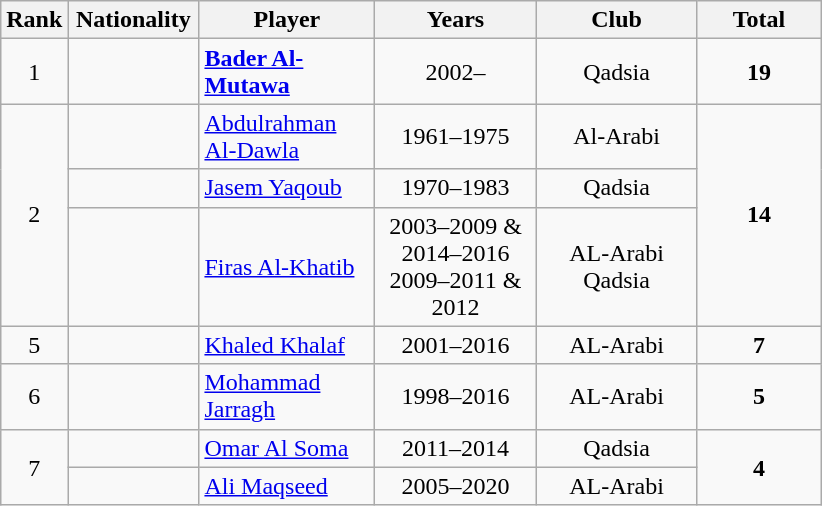<table class="wikitable sortable" style="text-align:center;margin-left:1em">
<tr>
<th>Rank</th>
<th style="width:80px;"width=110>Nationality</th>
<th width=110>Player</th>
<th style="width:100px;">Years</th>
<th style="width:100px;">Club</th>
<th width=75>Total</th>
</tr>
<tr>
<td>1</td>
<td style="text-align:left;"></td>
<td style="text-align:left;"><strong><a href='#'>Bader Al-Mutawa</a></strong></td>
<td>2002–</td>
<td>Qadsia</td>
<td><strong>19</strong></td>
</tr>
<tr>
<td align=center rowspan=3>2</td>
<td style="text-align:left;"></td>
<td style="text-align:left;"><a href='#'>Abdulrahman Al-Dawla</a></td>
<td>1961–1975</td>
<td>Al-Arabi</td>
<td align=center rowspan=3><strong>14</strong></td>
</tr>
<tr>
<td style="text-align:left;"></td>
<td style="text-align:left;"><a href='#'>Jasem Yaqoub</a></td>
<td>1970–1983</td>
<td>Qadsia</td>
</tr>
<tr>
<td style="text-align:left;"></td>
<td style="text-align:left;"><a href='#'>Firas Al-Khatib</a></td>
<td>2003–2009 & 2014–2016 <br> 2009–2011 & 2012</td>
<td>AL-Arabi <br> Qadsia</td>
</tr>
<tr>
<td>5</td>
<td style="text-align:left;"></td>
<td style="text-align:left;"><a href='#'>Khaled Khalaf</a></td>
<td>2001–2016</td>
<td>AL-Arabi</td>
<td><strong>7</strong></td>
</tr>
<tr>
<td>6</td>
<td style="text-align:left;"></td>
<td style="text-align:left;"><a href='#'>Mohammad Jarragh</a></td>
<td>1998–2016</td>
<td>AL-Arabi</td>
<td><strong>5</strong></td>
</tr>
<tr>
<td align=center rowspan=2>7</td>
<td style="text-align:left;"></td>
<td style="text-align:left;"><a href='#'>Omar Al Soma</a></td>
<td>2011–2014</td>
<td>Qadsia</td>
<td align=center rowspan=2><strong>4</strong></td>
</tr>
<tr>
<td style="text-align:left;"></td>
<td style="text-align:left;"><a href='#'>Ali Maqseed</a></td>
<td>2005–2020</td>
<td>AL-Arabi</td>
</tr>
</table>
